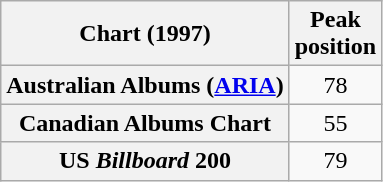<table class="wikitable sortable plainrowheaders">
<tr>
<th>Chart (1997)</th>
<th>Peak<br>position</th>
</tr>
<tr>
<th scope="row">Australian Albums (<a href='#'>ARIA</a>)</th>
<td align="center">78</td>
</tr>
<tr>
<th scope="row">Canadian Albums Chart</th>
<td align="center">55</td>
</tr>
<tr>
<th scope="row">US <em>Billboard</em> 200</th>
<td align="center">79</td>
</tr>
</table>
